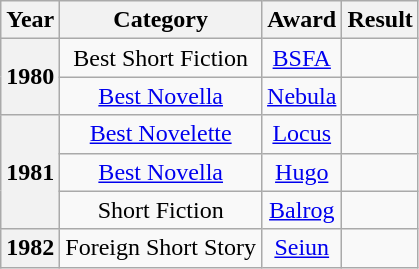<table class=wikitable style="text-align:center;">
<tr>
<th>Year</th>
<th>Category</th>
<th>Award</th>
<th>Result</th>
</tr>
<tr>
<th rowspan=2>1980</th>
<td>Best Short Fiction</td>
<td><a href='#'>BSFA</a></td>
<td></td>
</tr>
<tr>
<td><a href='#'>Best Novella</a></td>
<td><a href='#'>Nebula</a></td>
<td></td>
</tr>
<tr>
<th rowspan=3>1981</th>
<td><a href='#'>Best Novelette</a></td>
<td><a href='#'>Locus</a></td>
<td></td>
</tr>
<tr>
<td><a href='#'>Best Novella</a></td>
<td><a href='#'>Hugo</a></td>
<td></td>
</tr>
<tr>
<td>Short Fiction</td>
<td><a href='#'>Balrog</a></td>
<td></td>
</tr>
<tr>
<th>1982</th>
<td>Foreign Short Story</td>
<td><a href='#'>Seiun</a></td>
<td></td>
</tr>
</table>
